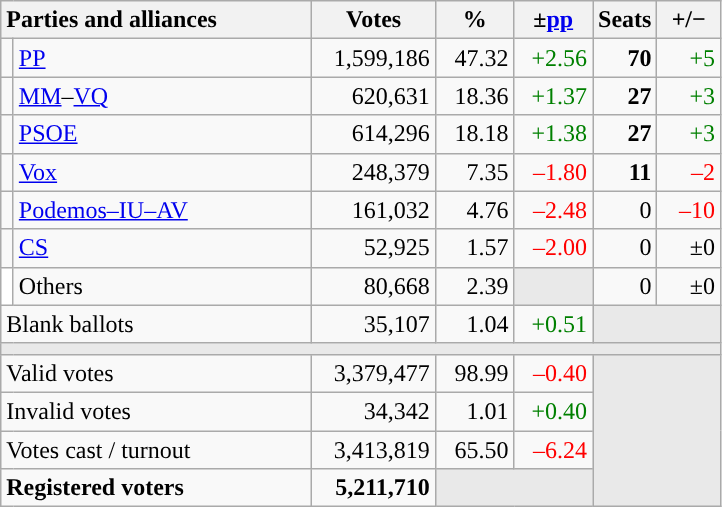<table class="wikitable" style="text-align:right;">
<tr>
<th style="text-align:left;" colspan="2" width="200">Parties and alliances</th>
<th width="75">Votes</th>
<th width="45">%</th>
<th width="45">±<a href='#'>pp</a></th>
<th width="35">Seats</th>
<th width="35">+/−</th>
</tr>
<tr>
<td width="1" style="color:inherit;background:"></td>
<td align="left"><a href='#'>PP</a></td>
<td>1,599,186</td>
<td>47.32</td>
<td style="color:green;">+2.56</td>
<td><strong>70</strong></td>
<td style="color:green;">+5</td>
</tr>
<tr>
<td style="color:inherit;background:"></td>
<td align="left"><a href='#'>MM</a>–<a href='#'>VQ</a></td>
<td>620,631</td>
<td>18.36</td>
<td style="color:green;">+1.37</td>
<td><strong>27</strong></td>
<td style="color:green;">+3</td>
</tr>
<tr>
<td style="color:inherit;background:"></td>
<td align="left"><a href='#'>PSOE</a></td>
<td>614,296</td>
<td>18.18</td>
<td style="color:green;">+1.38</td>
<td><strong>27</strong></td>
<td style="color:green;">+3</td>
</tr>
<tr>
<td style="color:inherit;background:"></td>
<td align="left"><a href='#'>Vox</a></td>
<td>248,379</td>
<td>7.35</td>
<td style="color:red;">–1.80</td>
<td><strong>11</strong></td>
<td style="color:red;">–2</td>
</tr>
<tr>
<td style="color:inherit;background:"></td>
<td align="left"><a href='#'>Podemos–IU–AV</a></td>
<td>161,032</td>
<td>4.76</td>
<td style="color:red;">–2.48</td>
<td>0</td>
<td style="color:red;">–10</td>
</tr>
<tr>
<td style="color:inherit;background:"></td>
<td align="left"><a href='#'>CS</a></td>
<td>52,925</td>
<td>1.57</td>
<td style="color:red;">–2.00</td>
<td>0</td>
<td>±0</td>
</tr>
<tr>
<td bgcolor="white"></td>
<td align="left">Others</td>
<td>80,668</td>
<td>2.39</td>
<td bgcolor="#E9E9E9"></td>
<td>0</td>
<td>±0</td>
</tr>
<tr>
<td align="left" colspan="2">Blank ballots</td>
<td>35,107</td>
<td>1.04</td>
<td style="color:green;">+0.51</td>
<td bgcolor="#E9E9E9" colspan="2"></td>
</tr>
<tr>
<td colspan="7" bgcolor="#E9E9E9"></td>
</tr>
<tr>
<td align="left" colspan="2">Valid votes</td>
<td>3,379,477</td>
<td>98.99</td>
<td style="color:red;">–0.40</td>
<td bgcolor="#E9E9E9" colspan="2" rowspan="4"></td>
</tr>
<tr>
<td align="left" colspan="2">Invalid votes</td>
<td>34,342</td>
<td>1.01</td>
<td style="color:green;">+0.40</td>
</tr>
<tr>
<td align="left" colspan="2">Votes cast / turnout</td>
<td>3,413,819</td>
<td>65.50</td>
<td style="color:red;">–6.24</td>
</tr>
<tr style="font-weight:bold;">
<td align="left" colspan="2">Registered voters</td>
<td>5,211,710</td>
<td bgcolor="#E9E9E9" colspan="2"></td>
</tr>
</table>
